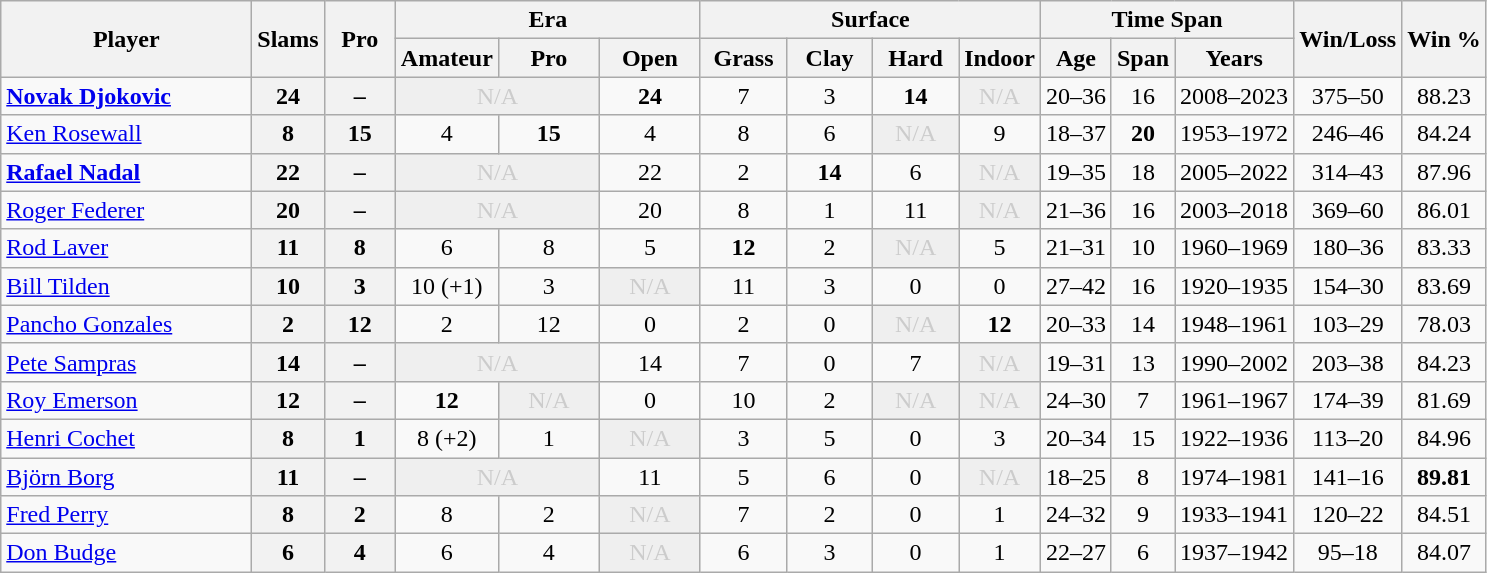<table class="wikitable sortable" style="text-align:center">
<tr>
<th rowspan=2 style="width:160px">Player</th>
<th rowspan=2 style="width:40px">Slams</th>
<th rowspan=2 style="width:40px">Pro</th>
<th colspan=3>Era</th>
<th colspan=4>Surface</th>
<th colspan=3>Time Span</th>
<th rowspan=2>Win/Loss</th>
<th rowspan=2>Win %</th>
</tr>
<tr>
<th style=width:60px>Amateur</th>
<th style=width:60px>Pro</th>
<th style=width:60px>Open</th>
<th style=width:50px>Grass</th>
<th style=width:50px>Clay</th>
<th style=width:50px>Hard</th>
<th>Indoor</th>
<th>Age</th>
<th>Span</th>
<th>Years</th>
</tr>
<tr>
<td style="text-align:left"> <strong><a href='#'>Novak Djokovic</a></strong></td>
<th>24</th>
<th>–</th>
<td colspan="2" style="background: #efefef; color: #ccc;">N/A</td>
<td><strong>24</strong></td>
<td>7</td>
<td>3</td>
<td><strong>14</strong></td>
<td style="background: #efefef; color: #ccc;">N/A</td>
<td>20–36</td>
<td>16</td>
<td>2008–2023</td>
<td>375–50</td>
<td>88.23</td>
</tr>
<tr>
<td style="text-align:left"> <a href='#'>Ken Rosewall</a></td>
<th>8</th>
<th>15</th>
<td>4</td>
<td><strong>15</strong></td>
<td>4</td>
<td>8</td>
<td>6</td>
<td style="background: #efefef; color: #ccc;">N/A</td>
<td>9</td>
<td>18–37</td>
<td><strong>20</strong></td>
<td>1953–1972</td>
<td>246–46</td>
<td>84.24</td>
</tr>
<tr>
<td style="text-align:left"> <strong><a href='#'>Rafael Nadal</a></strong></td>
<th>22</th>
<th>–</th>
<td colspan="2" style="background:#efefef; color:#ccc; text-align:center;">N/A</td>
<td>22</td>
<td>2</td>
<td><strong>14</strong></td>
<td>6</td>
<td style="background: #efefef; color: #ccc;">N/A</td>
<td>19–35</td>
<td>18</td>
<td>2005–2022</td>
<td>314–43</td>
<td>87.96</td>
</tr>
<tr>
<td style="text-align:left"> <a href='#'>Roger Federer</a></td>
<th>20</th>
<th>–</th>
<td colspan="2" style="background: #efefef; color: #ccc;">N/A</td>
<td>20</td>
<td>8</td>
<td>1</td>
<td>11</td>
<td style="background: #efefef; color: #ccc;">N/A</td>
<td>21–36</td>
<td>16</td>
<td>2003–2018</td>
<td>369–60</td>
<td>86.01</td>
</tr>
<tr>
<td style="text-align:left"> <a href='#'>Rod Laver</a></td>
<th>11</th>
<th>8</th>
<td>6</td>
<td>8</td>
<td>5</td>
<td><strong>12</strong></td>
<td>2</td>
<td style="background: #efefef; color: #ccc;">N/A</td>
<td>5</td>
<td>21–31</td>
<td>10</td>
<td>1960–1969</td>
<td>180–36</td>
<td>83.33</td>
</tr>
<tr>
<td style="text-align:left"> <a href='#'>Bill Tilden</a></td>
<th>10</th>
<th>3</th>
<td>10 (+1)</td>
<td>3</td>
<td style="background: #efefef; color: #ccc;">N/A</td>
<td>11</td>
<td>3</td>
<td>0</td>
<td>0</td>
<td>27–42</td>
<td>16</td>
<td>1920–1935</td>
<td>154–30</td>
<td>83.69</td>
</tr>
<tr>
<td style="text-align:left"> <a href='#'>Pancho Gonzales</a></td>
<th>2</th>
<th>12</th>
<td>2</td>
<td>12</td>
<td>0</td>
<td>2</td>
<td>0</td>
<td style="background: #efefef; color: #ccc;">N/A</td>
<td><strong>12</strong></td>
<td>20–33</td>
<td>14</td>
<td>1948–1961</td>
<td>103–29</td>
<td>78.03</td>
</tr>
<tr>
<td style="text-align:left"> <a href='#'>Pete Sampras</a></td>
<th>14</th>
<th>–</th>
<td colspan="2" style="background: #efefef; color: #ccc;">N/A</td>
<td>14</td>
<td>7</td>
<td>0</td>
<td>7</td>
<td style="background: #efefef; color: #ccc;">N/A</td>
<td>19–31</td>
<td>13</td>
<td>1990–2002</td>
<td>203–38</td>
<td>84.23</td>
</tr>
<tr>
<td style="text-align:left"> <a href='#'>Roy Emerson</a></td>
<th>12</th>
<th>–</th>
<td><strong>12</strong></td>
<td style="background: #efefef; color: #ccc;">N/A</td>
<td>0</td>
<td>10</td>
<td>2</td>
<td style="background: #efefef; color: #ccc;">N/A</td>
<td style="background: #efefef; color: #ccc;">N/A</td>
<td>24–30</td>
<td>7</td>
<td>1961–1967</td>
<td>174–39</td>
<td>81.69</td>
</tr>
<tr>
<td style="text-align:left"> <a href='#'>Henri Cochet</a></td>
<th>8</th>
<th>1</th>
<td>8 (+2)</td>
<td>1</td>
<td style="background: #efefef; color: #ccc;">N/A</td>
<td>3</td>
<td>5</td>
<td>0</td>
<td>3</td>
<td>20–34</td>
<td>15</td>
<td>1922–1936</td>
<td>113–20</td>
<td>84.96</td>
</tr>
<tr>
<td style="text-align:left"> <a href='#'>Björn Borg</a></td>
<th>11</th>
<th>–</th>
<td colspan="2" style="background: #efefef; color: #ccc;">N/A</td>
<td>11</td>
<td>5</td>
<td>6</td>
<td>0</td>
<td style="background: #efefef; color: #ccc;">N/A</td>
<td>18–25</td>
<td>8</td>
<td>1974–1981</td>
<td>141–16</td>
<td><strong>89.81</strong></td>
</tr>
<tr>
<td style="text-align:left"> <a href='#'>Fred Perry</a></td>
<th>8</th>
<th>2</th>
<td>8</td>
<td>2</td>
<td style="background: #efefef; color: #ccc;">N/A</td>
<td>7</td>
<td>2</td>
<td>0</td>
<td>1</td>
<td>24–32</td>
<td>9</td>
<td>1933–1941</td>
<td>120–22</td>
<td>84.51</td>
</tr>
<tr>
<td style="text-align:left"> <a href='#'>Don Budge</a></td>
<th>6</th>
<th>4</th>
<td>6</td>
<td>4</td>
<td style="background: #efefef; color: #ccc;">N/A</td>
<td>6</td>
<td>3</td>
<td>0</td>
<td>1</td>
<td>22–27</td>
<td>6</td>
<td>1937–1942</td>
<td>95–18</td>
<td>84.07</td>
</tr>
</table>
